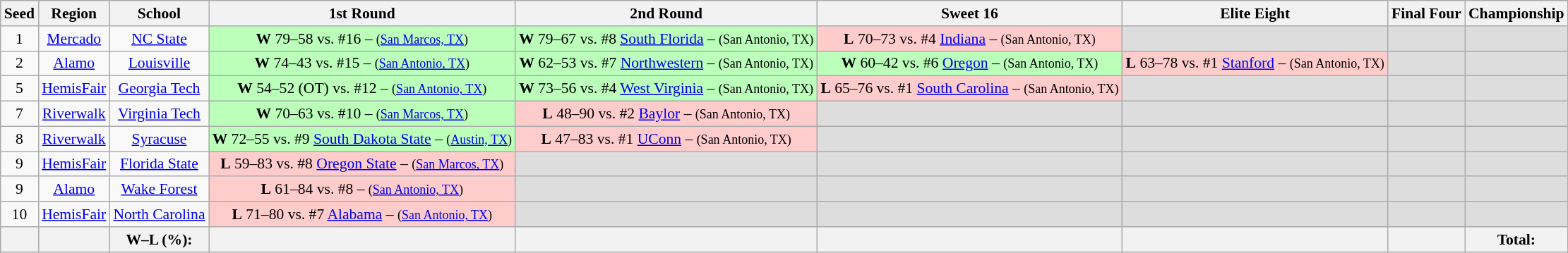<table class="sortable wikitable" style="white-space:nowrap; text-align:center; font-size:90%;">
<tr>
<th>Seed</th>
<th>Region</th>
<th>School</th>
<th>1st Round</th>
<th>2nd Round</th>
<th>Sweet 16</th>
<th>Elite Eight</th>
<th>Final Four</th>
<th>Championship</th>
</tr>
<tr>
<td>1</td>
<td><a href='#'>Mercado</a></td>
<td><a href='#'>NC State</a></td>
<td style="background:#bfb;"><strong>W</strong> 79–58 vs. #16  – <small>(<a href='#'>San Marcos, TX</a>)</small></td>
<td style="background:#bfb;"><strong>W</strong> 79–67 vs. #8 <a href='#'>South Florida</a> – <small>(San Antonio, TX)</small></td>
<td style="background:#fcc;"><strong>L</strong> 70–73 vs. #4 <a href='#'>Indiana</a> – <small>(San Antonio, TX)</small></td>
<td style="background:#ddd;"></td>
<td style="background:#ddd;"></td>
<td style="background:#ddd;"></td>
</tr>
<tr>
<td>2</td>
<td><a href='#'>Alamo</a></td>
<td><a href='#'>Louisville</a></td>
<td style="background:#bfb;"><strong>W</strong> 74–43 vs. #15  – <small>(<a href='#'>San Antonio, TX</a>)</small></td>
<td style="background:#bfb;"><strong>W</strong> 62–53 vs. #7 <a href='#'>Northwestern</a> – <small>(San Antonio, TX)</small></td>
<td style="background:#bfb;"><strong>W</strong> 60–42 vs. #6 <a href='#'>Oregon</a> – <small>(San Antonio, TX)</small></td>
<td style="background:#fcc;"><strong>L</strong> 63–78 vs. #1 <a href='#'>Stanford</a> – <small>(San Antonio, TX)</small></td>
<td style="background:#ddd;"></td>
<td style="background:#ddd;"></td>
</tr>
<tr>
<td>5</td>
<td><a href='#'>HemisFair</a></td>
<td><a href='#'>Georgia Tech</a></td>
<td style="background:#bfb;"><strong>W</strong> 54–52 (OT) vs. #12   – <small>(<a href='#'>San Antonio, TX</a>)</small></td>
<td style="background:#bfb;"><strong>W</strong> 73–56 vs. #4 <a href='#'>West Virginia</a> – <small>(San Antonio, TX)</small></td>
<td style="background:#fcc;"><strong>L</strong> 65–76 vs. #1 <a href='#'>South Carolina</a> – <small>(San Antonio, TX)</small></td>
<td style="background:#ddd;"></td>
<td style="background:#ddd;"></td>
<td style="background:#ddd;"></td>
</tr>
<tr>
<td>7</td>
<td><a href='#'>Riverwalk</a></td>
<td><a href='#'>Virginia Tech</a></td>
<td style="background:#bfb;"><strong>W</strong> 70–63 vs. #10  – <small>(<a href='#'>San Marcos, TX</a>)</small></td>
<td style="background:#fcc;"><strong>L</strong> 48–90 vs. #2 <a href='#'>Baylor</a> – <small>(San Antonio, TX)</small></td>
<td style="background:#ddd;"></td>
<td style="background:#ddd;"></td>
<td style="background:#ddd;"></td>
<td style="background:#ddd;"></td>
</tr>
<tr>
<td>8</td>
<td><a href='#'>Riverwalk</a></td>
<td><a href='#'>Syracuse</a></td>
<td style="background:#bfb;"><strong>W</strong> 72–55 vs. #9 <a href='#'>South Dakota State</a> – <small>(<a href='#'>Austin, TX</a>)</small></td>
<td style="background:#fcc;"><strong>L</strong> 47–83 vs. #1 <a href='#'>UConn</a> – <small>(San Antonio, TX)</small></td>
<td style="background:#ddd;"></td>
<td style="background:#ddd;"></td>
<td style="background:#ddd;"></td>
<td style="background:#ddd;"></td>
</tr>
<tr>
<td>9</td>
<td><a href='#'>HemisFair</a></td>
<td><a href='#'>Florida State</a></td>
<td style="background:#fcc;"><strong>L</strong> 59–83 vs. #8 <a href='#'>Oregon State</a> – <small>(<a href='#'>San Marcos, TX</a>)</small></td>
<td style="background:#ddd;"></td>
<td style="background:#ddd;"></td>
<td style="background:#ddd;"></td>
<td style="background:#ddd;"></td>
<td style="background:#ddd;"></td>
</tr>
<tr>
<td>9</td>
<td><a href='#'>Alamo</a></td>
<td><a href='#'>Wake Forest</a></td>
<td style="background:#fcc;"><strong>L</strong> 61–84 vs. #8  – <small>(<a href='#'>San Antonio, TX</a>)</small></td>
<td style="background:#ddd;"></td>
<td style="background:#ddd;"></td>
<td style="background:#ddd;"></td>
<td style="background:#ddd;"></td>
<td style="background:#ddd;"></td>
</tr>
<tr>
<td>10</td>
<td><a href='#'>HemisFair</a></td>
<td><a href='#'>North Carolina</a></td>
<td style="background:#fcc;"><strong>L</strong> 71–80 vs. #7 <a href='#'>Alabama</a> – <small>(<a href='#'>San Antonio, TX</a>)</small></td>
<td style="background:#ddd;"></td>
<td style="background:#ddd;"></td>
<td style="background:#ddd;"></td>
<td style="background:#ddd;"></td>
<td style="background:#ddd;"></td>
</tr>
<tr>
<th></th>
<th></th>
<th>W–L (%):</th>
<th></th>
<th></th>
<th></th>
<th></th>
<th></th>
<th> Total: </th>
</tr>
</table>
